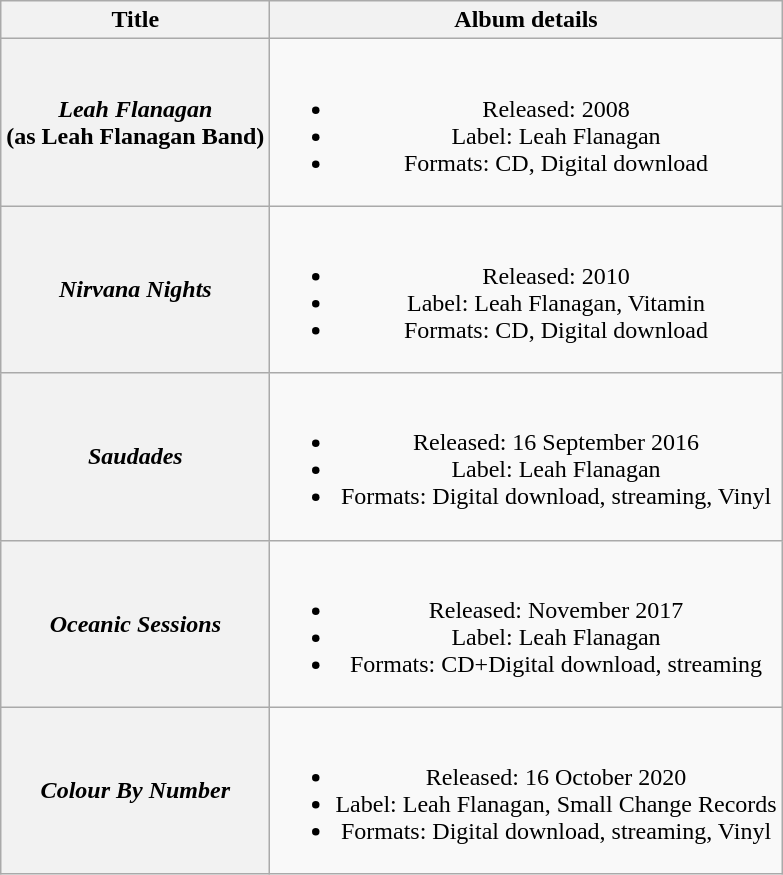<table class="wikitable plainrowheaders" style="text-align:center;">
<tr>
<th>Title</th>
<th>Album details</th>
</tr>
<tr>
<th scope="row"><em>Leah Flanagan</em> <br>(as Leah Flanagan Band)</th>
<td><br><ul><li>Released: 2008</li><li>Label: Leah Flanagan</li><li>Formats: CD, Digital download</li></ul></td>
</tr>
<tr>
<th scope="row"><em>Nirvana Nights</em></th>
<td><br><ul><li>Released: 2010</li><li>Label: Leah Flanagan, Vitamin</li><li>Formats: CD, Digital download</li></ul></td>
</tr>
<tr>
<th scope="row"><em>Saudades</em></th>
<td><br><ul><li>Released: 16 September 2016</li><li>Label: Leah Flanagan</li><li>Formats: Digital download, streaming, Vinyl</li></ul></td>
</tr>
<tr>
<th scope="row"><em>Oceanic Sessions</em></th>
<td><br><ul><li>Released: November 2017</li><li>Label: Leah Flanagan</li><li>Formats: CD+Digital download, streaming</li></ul></td>
</tr>
<tr>
<th scope="row"><em>Colour By Number</em></th>
<td><br><ul><li>Released: 16 October 2020</li><li>Label: Leah Flanagan, Small Change Records</li><li>Formats: Digital download, streaming, Vinyl</li></ul></td>
</tr>
</table>
